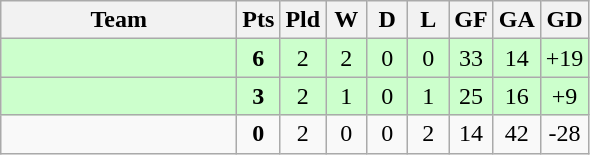<table class="wikitable" style="text-align:center;">
<tr>
<th width=150>Team</th>
<th width=20>Pts</th>
<th width=20>Pld</th>
<th width=20>W</th>
<th width=20>D</th>
<th width=20>L</th>
<th width=20>GF</th>
<th width=20>GA</th>
<th width=25>GD</th>
</tr>
<tr bgcolor=#ccffcc>
<td align="left"></td>
<td><strong>6</strong></td>
<td>2</td>
<td>2</td>
<td>0</td>
<td>0</td>
<td>33</td>
<td>14</td>
<td>+19</td>
</tr>
<tr bgcolor=#ccffcc>
<td align="left"></td>
<td><strong>3</strong></td>
<td>2</td>
<td>1</td>
<td>0</td>
<td>1</td>
<td>25</td>
<td>16</td>
<td>+9</td>
</tr>
<tr>
<td align="left"></td>
<td><strong>0</strong></td>
<td>2</td>
<td>0</td>
<td>0</td>
<td>2</td>
<td>14</td>
<td>42</td>
<td>-28</td>
</tr>
</table>
